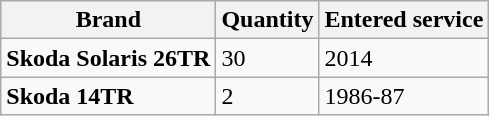<table class="wikitable">
<tr>
<th>Brand</th>
<th>Quantity</th>
<th>Entered service</th>
</tr>
<tr>
<td><strong>Skoda Solaris 26TR</strong></td>
<td>30</td>
<td>2014</td>
</tr>
<tr>
<td><strong>Skoda 14TR</strong></td>
<td>2</td>
<td>1986-87</td>
</tr>
</table>
